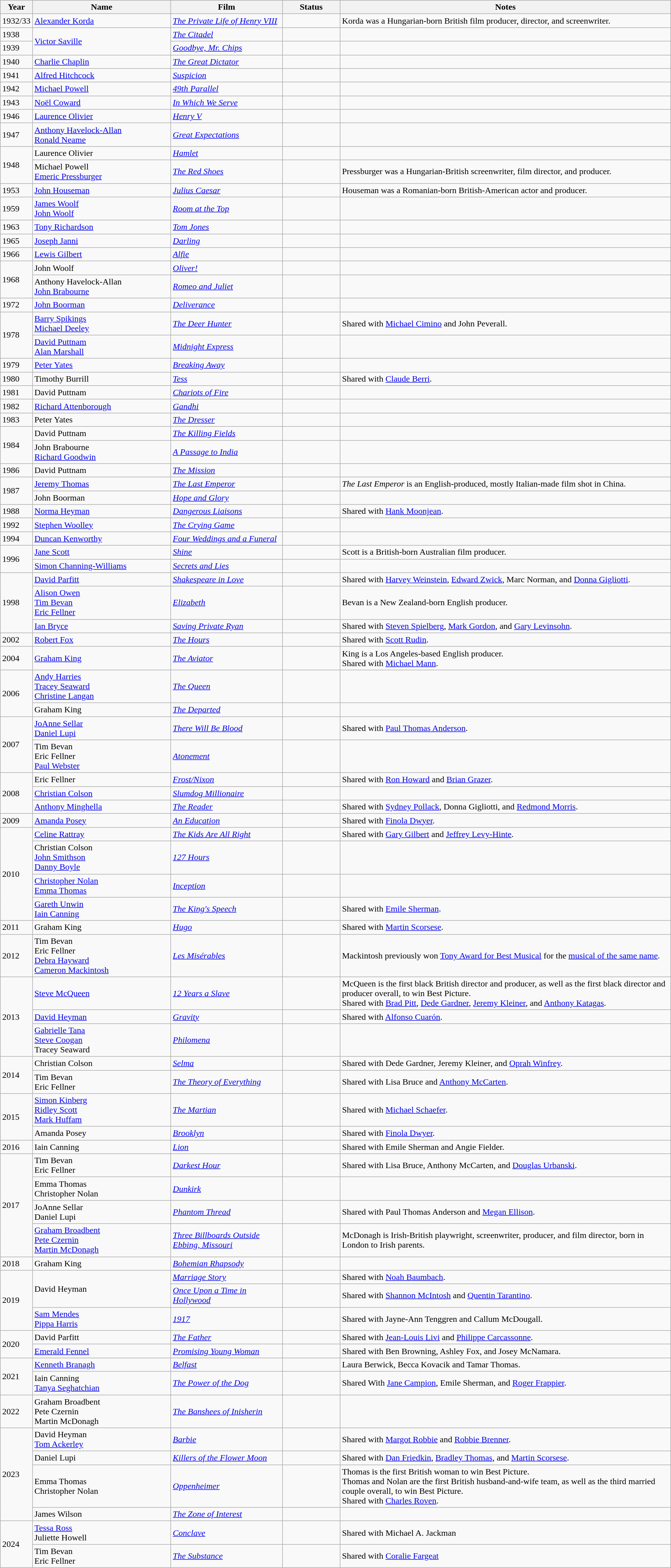<table class="wikitable">
<tr style="background:#ebf5ff;">
<th style="width:050px;">Year</th>
<th style="width:250px;">Name</th>
<th style="width:200px;">Film</th>
<th style="width:100px;">Status</th>
<th>Notes</th>
</tr>
<tr>
<td>1932/33</td>
<td><a href='#'>Alexander Korda</a></td>
<td><em><a href='#'>The Private Life of Henry VIII</a></em></td>
<td></td>
<td>Korda was a Hungarian-born British film producer, director, and screenwriter.</td>
</tr>
<tr>
<td>1938</td>
<td rowspan="2"><a href='#'>Victor Saville</a></td>
<td><em><a href='#'>The Citadel</a></em></td>
<td></td>
<td></td>
</tr>
<tr>
<td>1939</td>
<td><em><a href='#'>Goodbye, Mr. Chips</a></em></td>
<td></td>
<td></td>
</tr>
<tr>
<td>1940</td>
<td><a href='#'>Charlie Chaplin</a></td>
<td><em><a href='#'>The Great Dictator</a></em></td>
<td></td>
<td></td>
</tr>
<tr>
<td>1941</td>
<td><a href='#'>Alfred Hitchcock</a></td>
<td><em><a href='#'>Suspicion</a></em></td>
<td></td>
<td></td>
</tr>
<tr>
<td>1942</td>
<td><a href='#'>Michael Powell</a></td>
<td><em><a href='#'>49th Parallel</a></em></td>
<td></td>
<td></td>
</tr>
<tr>
<td>1943</td>
<td><a href='#'>Noël Coward</a></td>
<td><em><a href='#'>In Which We Serve</a></em></td>
<td></td>
<td></td>
</tr>
<tr>
<td>1946</td>
<td><a href='#'>Laurence Olivier</a></td>
<td><em><a href='#'>Henry V</a></em></td>
<td></td>
<td></td>
</tr>
<tr>
<td>1947</td>
<td><a href='#'>Anthony Havelock-Allan</a><br><a href='#'>Ronald Neame</a></td>
<td><em><a href='#'>Great Expectations</a></em></td>
<td></td>
<td></td>
</tr>
<tr>
<td rowspan="2">1948</td>
<td>Laurence Olivier</td>
<td><em><a href='#'>Hamlet</a></em></td>
<td></td>
<td></td>
</tr>
<tr>
<td>Michael Powell<br><a href='#'>Emeric Pressburger</a></td>
<td><em><a href='#'>The Red Shoes</a></em></td>
<td></td>
<td>Pressburger was a Hungarian-British screenwriter, film director, and producer.</td>
</tr>
<tr>
<td>1953</td>
<td><a href='#'>John Houseman</a></td>
<td><em><a href='#'>Julius Caesar</a></em></td>
<td></td>
<td>Houseman was a Romanian-born British-American actor and producer.</td>
</tr>
<tr>
<td>1959</td>
<td><a href='#'>James Woolf<br>John Woolf</a></td>
<td><em><a href='#'>Room at the Top</a></em></td>
<td></td>
<td></td>
</tr>
<tr>
<td>1963</td>
<td><a href='#'>Tony Richardson</a></td>
<td><em><a href='#'>Tom Jones</a></em></td>
<td></td>
<td></td>
</tr>
<tr>
<td>1965</td>
<td><a href='#'>Joseph Janni</a></td>
<td><em><a href='#'>Darling</a></em></td>
<td></td>
<td></td>
</tr>
<tr>
<td>1966</td>
<td><a href='#'>Lewis Gilbert</a></td>
<td><em><a href='#'>Alfie</a></em></td>
<td></td>
<td></td>
</tr>
<tr>
<td rowspan="2">1968</td>
<td>John Woolf</td>
<td><em><a href='#'>Oliver!</a></em></td>
<td></td>
<td></td>
</tr>
<tr>
<td>Anthony Havelock-Allan<br><a href='#'>John Brabourne</a></td>
<td><em><a href='#'>Romeo and Juliet</a></em></td>
<td></td>
<td></td>
</tr>
<tr>
<td>1972</td>
<td><a href='#'>John Boorman</a></td>
<td><em><a href='#'>Deliverance</a></em></td>
<td></td>
<td></td>
</tr>
<tr>
<td rowspan="2">1978</td>
<td><a href='#'>Barry Spikings</a><br><a href='#'>Michael Deeley</a></td>
<td><em><a href='#'>The Deer Hunter</a></em></td>
<td></td>
<td>Shared with <a href='#'>Michael Cimino</a> and John Peverall.</td>
</tr>
<tr>
<td><a href='#'>David Puttnam</a><br><a href='#'>Alan Marshall</a></td>
<td><em><a href='#'>Midnight Express</a></em></td>
<td></td>
<td></td>
</tr>
<tr>
<td>1979</td>
<td><a href='#'>Peter Yates</a></td>
<td><em><a href='#'>Breaking Away</a></em></td>
<td></td>
<td></td>
</tr>
<tr>
<td>1980</td>
<td>Timothy Burrill</td>
<td><em><a href='#'>Tess</a></em></td>
<td></td>
<td>Shared with <a href='#'>Claude Berri</a>.</td>
</tr>
<tr>
<td>1981</td>
<td>David Puttnam</td>
<td><em><a href='#'>Chariots of Fire</a></em></td>
<td></td>
<td></td>
</tr>
<tr>
<td>1982</td>
<td><a href='#'>Richard Attenborough</a></td>
<td><em><a href='#'>Gandhi</a></em></td>
<td></td>
<td></td>
</tr>
<tr>
<td>1983</td>
<td>Peter Yates</td>
<td><em><a href='#'>The Dresser</a></em></td>
<td></td>
<td></td>
</tr>
<tr>
<td rowspan="2">1984</td>
<td>David Puttnam</td>
<td><em><a href='#'>The Killing Fields</a></em></td>
<td></td>
<td></td>
</tr>
<tr>
<td>John Brabourne<br><a href='#'>Richard Goodwin</a></td>
<td><em><a href='#'>A Passage to India</a></em></td>
<td></td>
<td></td>
</tr>
<tr>
<td>1986</td>
<td>David Puttnam</td>
<td><em><a href='#'>The Mission</a></em></td>
<td></td>
<td></td>
</tr>
<tr>
<td rowspan="2">1987</td>
<td><a href='#'>Jeremy Thomas</a></td>
<td><em><a href='#'>The Last Emperor</a></em></td>
<td></td>
<td><em>The Last Emperor</em> is an English-produced, mostly Italian-made film shot in China.</td>
</tr>
<tr>
<td>John Boorman</td>
<td><em><a href='#'>Hope and Glory</a></em></td>
<td></td>
<td></td>
</tr>
<tr>
<td>1988</td>
<td><a href='#'>Norma Heyman</a></td>
<td><em><a href='#'>Dangerous Liaisons</a></em></td>
<td></td>
<td>Shared with <a href='#'>Hank Moonjean</a>.</td>
</tr>
<tr>
<td>1992</td>
<td><a href='#'>Stephen Woolley</a></td>
<td><em><a href='#'>The Crying Game</a></em></td>
<td></td>
<td></td>
</tr>
<tr>
<td>1994</td>
<td><a href='#'>Duncan Kenworthy</a></td>
<td><em><a href='#'>Four Weddings and a Funeral</a></em></td>
<td></td>
<td></td>
</tr>
<tr>
<td rowspan="2">1996</td>
<td><a href='#'>Jane Scott</a></td>
<td><em><a href='#'>Shine</a></em></td>
<td></td>
<td>Scott is a British-born Australian film producer.</td>
</tr>
<tr>
<td><a href='#'>Simon Channing-Williams</a></td>
<td><em><a href='#'>Secrets and Lies</a></em></td>
<td></td>
<td></td>
</tr>
<tr>
<td rowspan="3">1998</td>
<td><a href='#'>David Parfitt</a></td>
<td><em><a href='#'>Shakespeare in Love</a></em></td>
<td></td>
<td>Shared with <a href='#'>Harvey Weinstein</a>, <a href='#'>Edward Zwick</a>, Marc Norman, and <a href='#'>Donna Gigliotti</a>.</td>
</tr>
<tr>
<td><a href='#'>Alison Owen</a><br><a href='#'>Tim Bevan</a><br><a href='#'>Eric Fellner</a></td>
<td><em><a href='#'>Elizabeth</a></em></td>
<td></td>
<td>Bevan is a New Zealand-born English producer.</td>
</tr>
<tr>
<td><a href='#'>Ian Bryce</a></td>
<td><em><a href='#'>Saving Private Ryan</a></em></td>
<td></td>
<td>Shared with <a href='#'>Steven Spielberg</a>, <a href='#'>Mark Gordon</a>, and <a href='#'>Gary Levinsohn</a>.</td>
</tr>
<tr>
<td>2002</td>
<td><a href='#'>Robert Fox</a></td>
<td><em><a href='#'>The Hours</a></em></td>
<td></td>
<td>Shared with <a href='#'>Scott Rudin</a>.</td>
</tr>
<tr>
<td>2004</td>
<td><a href='#'>Graham King</a></td>
<td><em><a href='#'>The Aviator</a></em></td>
<td></td>
<td>King is a Los Angeles-based English producer.<br>Shared with <a href='#'>Michael Mann</a>.</td>
</tr>
<tr>
<td rowspan="2">2006</td>
<td><a href='#'>Andy Harries</a><br><a href='#'>Tracey Seaward</a><br><a href='#'>Christine Langan</a></td>
<td><em><a href='#'>The Queen</a></em></td>
<td></td>
<td></td>
</tr>
<tr>
<td>Graham King</td>
<td><em><a href='#'>The Departed</a></em></td>
<td></td>
<td></td>
</tr>
<tr>
<td rowspan="2">2007</td>
<td><a href='#'>JoAnne Sellar</a><br><a href='#'>Daniel Lupi</a></td>
<td><em><a href='#'>There Will Be Blood</a></em></td>
<td></td>
<td>Shared with <a href='#'>Paul Thomas Anderson</a>.</td>
</tr>
<tr>
<td>Tim Bevan<br>Eric Fellner<br><a href='#'>Paul Webster</a></td>
<td><em><a href='#'>Atonement</a></em></td>
<td></td>
<td></td>
</tr>
<tr>
<td rowspan="3">2008</td>
<td>Eric Fellner</td>
<td><em><a href='#'>Frost/Nixon</a></em></td>
<td></td>
<td>Shared with <a href='#'>Ron Howard</a> and <a href='#'>Brian Grazer</a>.</td>
</tr>
<tr>
<td><a href='#'>Christian Colson</a></td>
<td><em><a href='#'>Slumdog Millionaire</a></em></td>
<td></td>
<td></td>
</tr>
<tr>
<td><a href='#'>Anthony Minghella</a></td>
<td><em><a href='#'>The Reader</a></em></td>
<td></td>
<td>Shared with <a href='#'>Sydney Pollack</a>, Donna Gigliotti, and <a href='#'>Redmond Morris</a>.</td>
</tr>
<tr>
<td>2009</td>
<td><a href='#'>Amanda Posey</a></td>
<td><em><a href='#'>An Education</a></em></td>
<td></td>
<td>Shared with <a href='#'>Finola Dwyer</a>.</td>
</tr>
<tr>
<td rowspan="4">2010</td>
<td><a href='#'>Celine Rattray</a></td>
<td><em><a href='#'>The Kids Are All Right</a></em></td>
<td></td>
<td>Shared with <a href='#'>Gary Gilbert</a> and <a href='#'>Jeffrey Levy-Hinte</a>.</td>
</tr>
<tr>
<td>Christian Colson<br><a href='#'>John Smithson</a><br><a href='#'>Danny Boyle</a></td>
<td><em><a href='#'>127 Hours</a></em></td>
<td></td>
<td></td>
</tr>
<tr>
<td><a href='#'>Christopher Nolan</a><br><a href='#'>Emma Thomas</a></td>
<td><em><a href='#'>Inception</a></em></td>
<td></td>
<td></td>
</tr>
<tr>
<td><a href='#'>Gareth Unwin</a><br><a href='#'>Iain Canning</a></td>
<td><em><a href='#'>The King's Speech</a></em></td>
<td></td>
<td>Shared with <a href='#'>Emile Sherman</a>.</td>
</tr>
<tr>
<td>2011</td>
<td>Graham King</td>
<td><em><a href='#'>Hugo</a></em></td>
<td></td>
<td>Shared with <a href='#'>Martin Scorsese</a>.</td>
</tr>
<tr>
<td>2012</td>
<td>Tim Bevan<br>Eric Fellner<br><a href='#'>Debra Hayward</a><br><a href='#'>Cameron Mackintosh</a></td>
<td><em><a href='#'>Les Misérables</a></em></td>
<td></td>
<td>Mackintosh previously won <a href='#'>Tony Award for Best Musical</a> for the <a href='#'>musical of the same name</a>.</td>
</tr>
<tr>
<td rowspan=3>2013</td>
<td><a href='#'>Steve McQueen</a></td>
<td><em><a href='#'>12 Years a Slave</a></em></td>
<td></td>
<td>McQueen is the first black British director and producer, as well as the first black director and producer overall, to win Best Picture.<br>Shared with <a href='#'>Brad Pitt</a>, <a href='#'>Dede Gardner</a>, <a href='#'>Jeremy Kleiner</a>, and <a href='#'>Anthony Katagas</a>.</td>
</tr>
<tr>
<td><a href='#'>David Heyman</a></td>
<td><em><a href='#'>Gravity</a></em></td>
<td></td>
<td>Shared with <a href='#'>Alfonso Cuarón</a>.</td>
</tr>
<tr>
<td><a href='#'>Gabrielle Tana</a><br><a href='#'>Steve Coogan</a><br>Tracey Seaward</td>
<td><em><a href='#'>Philomena</a></em></td>
<td></td>
<td></td>
</tr>
<tr>
<td rowspan=2>2014</td>
<td>Christian Colson</td>
<td><em><a href='#'>Selma</a></em></td>
<td></td>
<td>Shared with Dede Gardner, Jeremy Kleiner, and <a href='#'>Oprah Winfrey</a>.</td>
</tr>
<tr>
<td>Tim Bevan<br>Eric Fellner</td>
<td><em><a href='#'>The Theory of Everything</a></em></td>
<td></td>
<td>Shared with Lisa Bruce and <a href='#'>Anthony McCarten</a>.</td>
</tr>
<tr>
<td rowspan="2">2015</td>
<td><a href='#'>Simon Kinberg</a><br><a href='#'>Ridley Scott</a><br><a href='#'>Mark Huffam</a></td>
<td><em><a href='#'>The Martian</a></em></td>
<td></td>
<td>Shared with <a href='#'>Michael Schaefer</a>.</td>
</tr>
<tr>
<td>Amanda Posey</td>
<td><em><a href='#'>Brooklyn</a></em></td>
<td></td>
<td>Shared with <a href='#'>Finola Dwyer</a>.</td>
</tr>
<tr>
<td>2016</td>
<td>Iain Canning</td>
<td><em><a href='#'>Lion</a></em></td>
<td></td>
<td>Shared with Emile Sherman and Angie Fielder.</td>
</tr>
<tr>
<td rowspan="4">2017</td>
<td>Tim Bevan<br>Eric Fellner</td>
<td><em><a href='#'>Darkest Hour</a></em></td>
<td></td>
<td>Shared with Lisa Bruce, Anthony McCarten, and <a href='#'>Douglas Urbanski</a>.</td>
</tr>
<tr>
<td>Emma Thomas<br>Christopher Nolan</td>
<td><em><a href='#'>Dunkirk</a></em></td>
<td></td>
<td></td>
</tr>
<tr>
<td>JoAnne Sellar<br>Daniel Lupi</td>
<td><em><a href='#'>Phantom Thread</a></em></td>
<td></td>
<td>Shared with Paul Thomas Anderson and <a href='#'>Megan Ellison</a>.</td>
</tr>
<tr>
<td><a href='#'>Graham Broadbent</a><br><a href='#'>Pete Czernin</a><br><a href='#'>Martin McDonagh</a></td>
<td><em><a href='#'>Three Billboards Outside Ebbing, Missouri</a></em></td>
<td></td>
<td>McDonagh is Irish-British playwright, screenwriter, producer, and film director, born in London to Irish parents.</td>
</tr>
<tr>
<td>2018</td>
<td>Graham King</td>
<td><a href='#'><em>Bohemian Rhapsody</em></a></td>
<td></td>
<td></td>
</tr>
<tr>
<td rowspan="3">2019</td>
<td rowspan="2">David Heyman</td>
<td><em><a href='#'>Marriage Story</a></em></td>
<td></td>
<td>Shared with <a href='#'>Noah Baumbach</a>.</td>
</tr>
<tr>
<td><em><a href='#'>Once Upon a Time in Hollywood</a></em></td>
<td></td>
<td>Shared with <a href='#'>Shannon McIntosh</a> and <a href='#'>Quentin Tarantino</a>.</td>
</tr>
<tr>
<td><a href='#'>Sam Mendes</a><br><a href='#'>Pippa Harris</a></td>
<td><em><a href='#'>1917</a></em></td>
<td></td>
<td>Shared with Jayne-Ann Tenggren and Callum McDougall.</td>
</tr>
<tr>
<td rowspan="2">2020</td>
<td>David Parfitt</td>
<td><em><a href='#'>The Father</a></em></td>
<td></td>
<td>Shared with <a href='#'>Jean-Louis Livi</a> and <a href='#'>Philippe Carcassonne</a>.</td>
</tr>
<tr>
<td><a href='#'>Emerald Fennel</a></td>
<td><em><a href='#'>Promising Young Woman</a></em></td>
<td></td>
<td>Shared with Ben Browning, Ashley Fox, and Josey McNamara.</td>
</tr>
<tr>
<td rowspan="2">2021</td>
<td><a href='#'>Kenneth Branagh</a></td>
<td><em><a href='#'>Belfast</a></em></td>
<td></td>
<td>Laura Berwick, Becca Kovacik and Tamar Thomas.</td>
</tr>
<tr>
<td>Iain Canning<br><a href='#'>Tanya Seghatchian</a></td>
<td><em><a href='#'>The Power of the Dog</a></em></td>
<td></td>
<td>Shared With <a href='#'>Jane Campion</a>, Emile Sherman, and <a href='#'>Roger Frappier</a>.</td>
</tr>
<tr>
<td>2022</td>
<td>Graham Broadbent<br>Pete Czernin<br>Martin McDonagh</td>
<td><em><a href='#'>The Banshees of Inisherin</a></em></td>
<td></td>
<td></td>
</tr>
<tr>
<td rowspan=4>2023</td>
<td>David Heyman<br><a href='#'>Tom Ackerley</a></td>
<td><em><a href='#'>Barbie</a></em></td>
<td></td>
<td>Shared with <a href='#'>Margot Robbie</a> and <a href='#'>Robbie Brenner</a>.</td>
</tr>
<tr>
<td>Daniel Lupi</td>
<td><em><a href='#'>Killers of the Flower Moon</a></em></td>
<td></td>
<td>Shared with <a href='#'>Dan Friedkin</a>, <a href='#'>Bradley Thomas</a>, and <a href='#'>Martin Scorsese</a>.</td>
</tr>
<tr>
<td>Emma Thomas<br>Christopher Nolan</td>
<td><em><a href='#'>Oppenheimer</a></em></td>
<td></td>
<td>Thomas is the first British woman to win Best Picture.<br> Thomas and Nolan are the first British husband-and-wife team, as well as the third married couple overall, to win Best Picture.<br>Shared with <a href='#'>Charles Roven</a>.</td>
</tr>
<tr>
<td>James Wilson</td>
<td><em><a href='#'>The Zone of Interest</a></em></td>
<td></td>
<td></td>
</tr>
<tr>
<td rowspan="2">2024</td>
<td><a href='#'>Tessa Ross</a><br>Juliette Howell</td>
<td><em><a href='#'>Conclave</a></em></td>
<td></td>
<td>Shared with Michael A. Jackman</td>
</tr>
<tr>
<td>Tim Bevan<br>Eric Fellner</td>
<td><em><a href='#'>The Substance</a></em></td>
<td></td>
<td>Shared with <a href='#'>Coralie Fargeat</a></td>
</tr>
</table>
